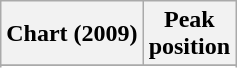<table class="wikitable sortable plainrowheaders" style="text-align:center">
<tr>
<th scope="col">Chart (2009)</th>
<th scope="col">Peak<br>position</th>
</tr>
<tr>
</tr>
<tr>
</tr>
<tr>
</tr>
<tr>
</tr>
</table>
